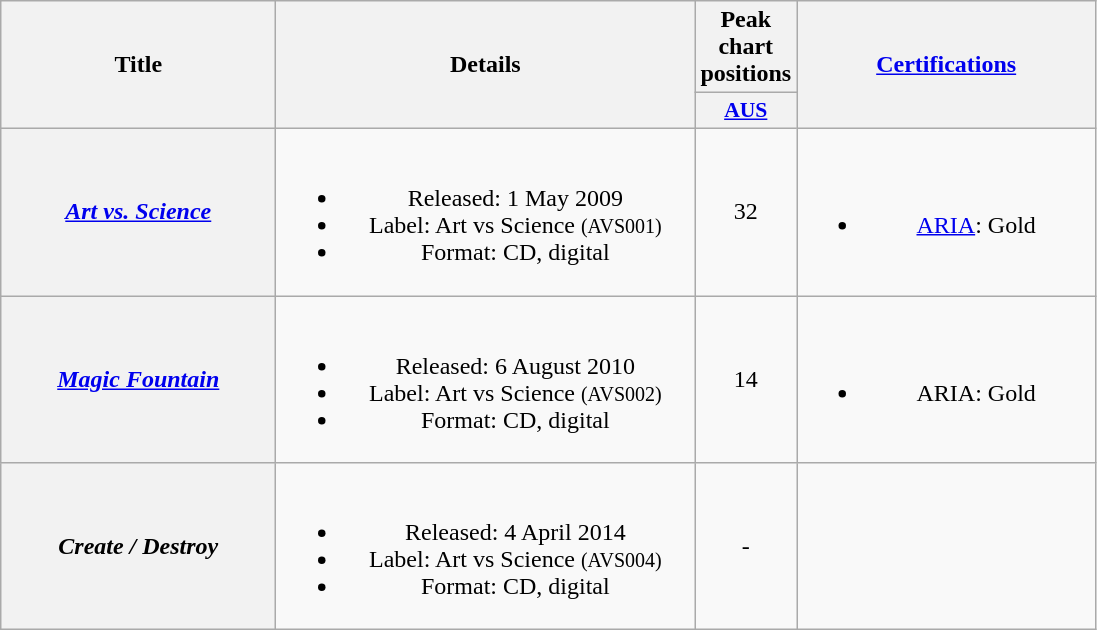<table class="wikitable plainrowheaders" style="text-align:center;" border="1">
<tr>
<th scope="col" rowspan="2" style="width:11em;">Title</th>
<th scope="col" rowspan="2" style="width:17em;">Details</th>
<th scope="col" colspan="1">Peak chart positions</th>
<th scope="col" rowspan="2" style="width:12em;"><a href='#'>Certifications</a></th>
</tr>
<tr>
<th scope="col" style="width:3em;font-size:90%;"><a href='#'>AUS</a><br></th>
</tr>
<tr>
<th scope="row"><em><a href='#'>Art vs. Science</a></em></th>
<td><br><ul><li>Released: 1 May 2009</li><li>Label: Art vs Science <small>(AVS001)</small></li><li>Format: CD, digital</li></ul></td>
<td>32</td>
<td><br><ul><li><a href='#'>ARIA</a>: Gold</li></ul></td>
</tr>
<tr>
<th scope="row"><em><a href='#'>Magic Fountain</a></em></th>
<td><br><ul><li>Released: 6 August 2010</li><li>Label: Art vs Science <small>(AVS002)</small></li><li>Format: CD, digital</li></ul></td>
<td>14</td>
<td><br><ul><li>ARIA: Gold</li></ul></td>
</tr>
<tr>
<th scope="row"><em>Create / Destroy</em></th>
<td><br><ul><li>Released: 4 April 2014</li><li>Label: Art vs Science <small>(AVS004)</small></li><li>Format: CD, digital</li></ul></td>
<td>-</td>
<td></td>
</tr>
</table>
